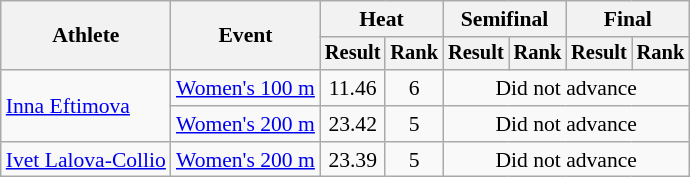<table class="wikitable" style="font-size:90%">
<tr>
<th rowspan="2">Athlete</th>
<th rowspan="2">Event</th>
<th colspan="2">Heat</th>
<th colspan="2">Semifinal</th>
<th colspan="2">Final</th>
</tr>
<tr style="font-size:95%">
<th>Result</th>
<th>Rank</th>
<th>Result</th>
<th>Rank</th>
<th>Result</th>
<th>Rank</th>
</tr>
<tr align=center>
<td align=left rowspan=2><a href='#'>Inna Eftimova</a></td>
<td align=left><a href='#'>Women's 100 m</a></td>
<td>11.46</td>
<td>6</td>
<td colspan=4>Did not advance</td>
</tr>
<tr align=center>
<td align=left><a href='#'>Women's 200 m</a></td>
<td>23.42</td>
<td>5</td>
<td colspan=4>Did not advance</td>
</tr>
<tr align=center>
<td align=left><a href='#'>Ivet Lalova-Collio</a></td>
<td align=left><a href='#'>Women's 200 m</a></td>
<td>23.39</td>
<td>5</td>
<td colspan=4>Did not advance</td>
</tr>
</table>
